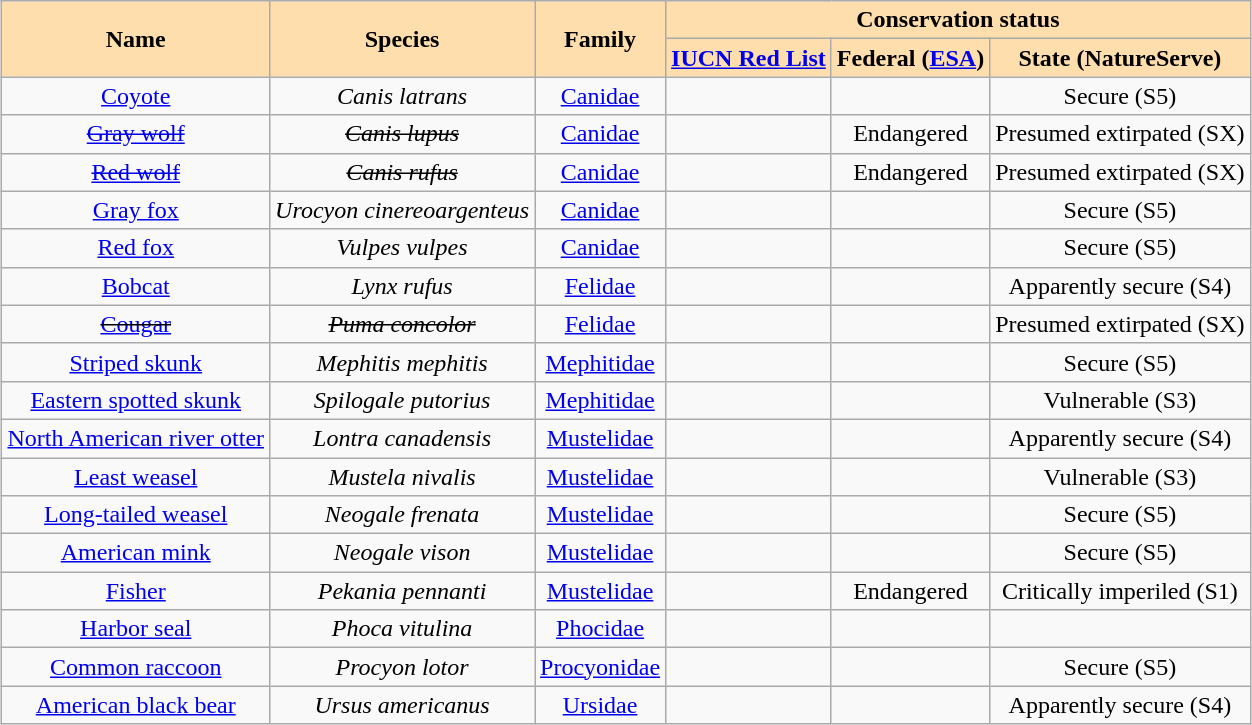<table class="wikitable" style="margin:1em auto; text-align:center;">
<tr>
<th rowspan="2" style="background:navajowhite">Name</th>
<th rowspan="2" style="background:navajowhite">Species</th>
<th rowspan="2" style="background:navajowhite">Family</th>
<th colspan="3" style="background:navajowhite">Conservation status</th>
</tr>
<tr>
<th style="background:navajowhite"><a href='#'>IUCN Red List</a></th>
<th style="background:navajowhite">Federal (<a href='#'>ESA</a>)</th>
<th style="background:navajowhite">State (NatureServe)</th>
</tr>
<tr>
<td><a href='#'>Coyote</a></td>
<td><em>Canis latrans</em></td>
<td><a href='#'>Canidae</a></td>
<td></td>
<td></td>
<td>Secure (S5)</td>
</tr>
<tr>
<td><a href='#'><s>Gray wolf</s></a></td>
<td><em><s>Canis lupus</s></em></td>
<td><a href='#'>Canidae</a></td>
<td></td>
<td>Endangered</td>
<td>Presumed extirpated (SX)</td>
</tr>
<tr>
<td><a href='#'><s>Red wolf</s></a></td>
<td><em><s>Canis rufus</s></em></td>
<td><a href='#'>Canidae</a></td>
<td></td>
<td>Endangered</td>
<td>Presumed extirpated (SX)</td>
</tr>
<tr>
<td><a href='#'>Gray fox</a></td>
<td><em>Urocyon cinereoargenteus</em></td>
<td><a href='#'>Canidae</a></td>
<td></td>
<td></td>
<td>Secure (S5)</td>
</tr>
<tr>
<td><a href='#'>Red fox</a></td>
<td><em>Vulpes vulpes</em></td>
<td><a href='#'>Canidae</a></td>
<td></td>
<td></td>
<td>Secure (S5)</td>
</tr>
<tr>
<td><a href='#'>Bobcat</a></td>
<td><em>Lynx rufus</em></td>
<td><a href='#'>Felidae</a></td>
<td></td>
<td></td>
<td>Apparently secure (S4)</td>
</tr>
<tr>
<td><s><a href='#'>Cougar</a></s></td>
<td><em><s>Puma concolor</s></em></td>
<td><a href='#'>Felidae</a></td>
<td></td>
<td></td>
<td>Presumed extirpated (SX)</td>
</tr>
<tr>
<td><a href='#'>Striped skunk</a></td>
<td><em>Mephitis mephitis</em></td>
<td><a href='#'>Mephitidae</a></td>
<td></td>
<td></td>
<td>Secure (S5)</td>
</tr>
<tr>
<td><a href='#'>Eastern spotted skunk</a></td>
<td><em>Spilogale putorius</em></td>
<td><a href='#'>Mephitidae</a></td>
<td></td>
<td></td>
<td>Vulnerable (S3)</td>
</tr>
<tr>
<td><a href='#'>North American river otter</a></td>
<td><em>Lontra canadensis</em></td>
<td><a href='#'>Mustelidae</a></td>
<td></td>
<td></td>
<td>Apparently secure (S4)</td>
</tr>
<tr>
<td><a href='#'>Least weasel</a></td>
<td><em>Mustela nivalis</em></td>
<td><a href='#'>Mustelidae</a></td>
<td></td>
<td></td>
<td>Vulnerable (S3)</td>
</tr>
<tr>
<td><a href='#'>Long-tailed weasel</a></td>
<td><em>Neogale frenata</em></td>
<td><a href='#'>Mustelidae</a></td>
<td></td>
<td></td>
<td>Secure (S5)</td>
</tr>
<tr>
<td><a href='#'>American mink</a></td>
<td><em>Neogale vison</em></td>
<td><a href='#'>Mustelidae</a></td>
<td></td>
<td></td>
<td>Secure (S5)</td>
</tr>
<tr>
<td><a href='#'>Fisher</a></td>
<td><em>Pekania pennanti</em></td>
<td><a href='#'>Mustelidae</a></td>
<td></td>
<td>Endangered</td>
<td>Critically imperiled (S1)</td>
</tr>
<tr>
<td><a href='#'>Harbor seal</a></td>
<td><em>Phoca vitulina</em></td>
<td><a href='#'>Phocidae</a></td>
<td></td>
<td></td>
<td></td>
</tr>
<tr>
<td><a href='#'>Common raccoon</a></td>
<td><em>Procyon lotor</em></td>
<td><a href='#'>Procyonidae</a></td>
<td></td>
<td></td>
<td>Secure (S5)</td>
</tr>
<tr>
<td><a href='#'>American black bear</a></td>
<td><em>Ursus americanus</em></td>
<td><a href='#'>Ursidae</a></td>
<td></td>
<td></td>
<td>Apparently secure (S4)</td>
</tr>
</table>
